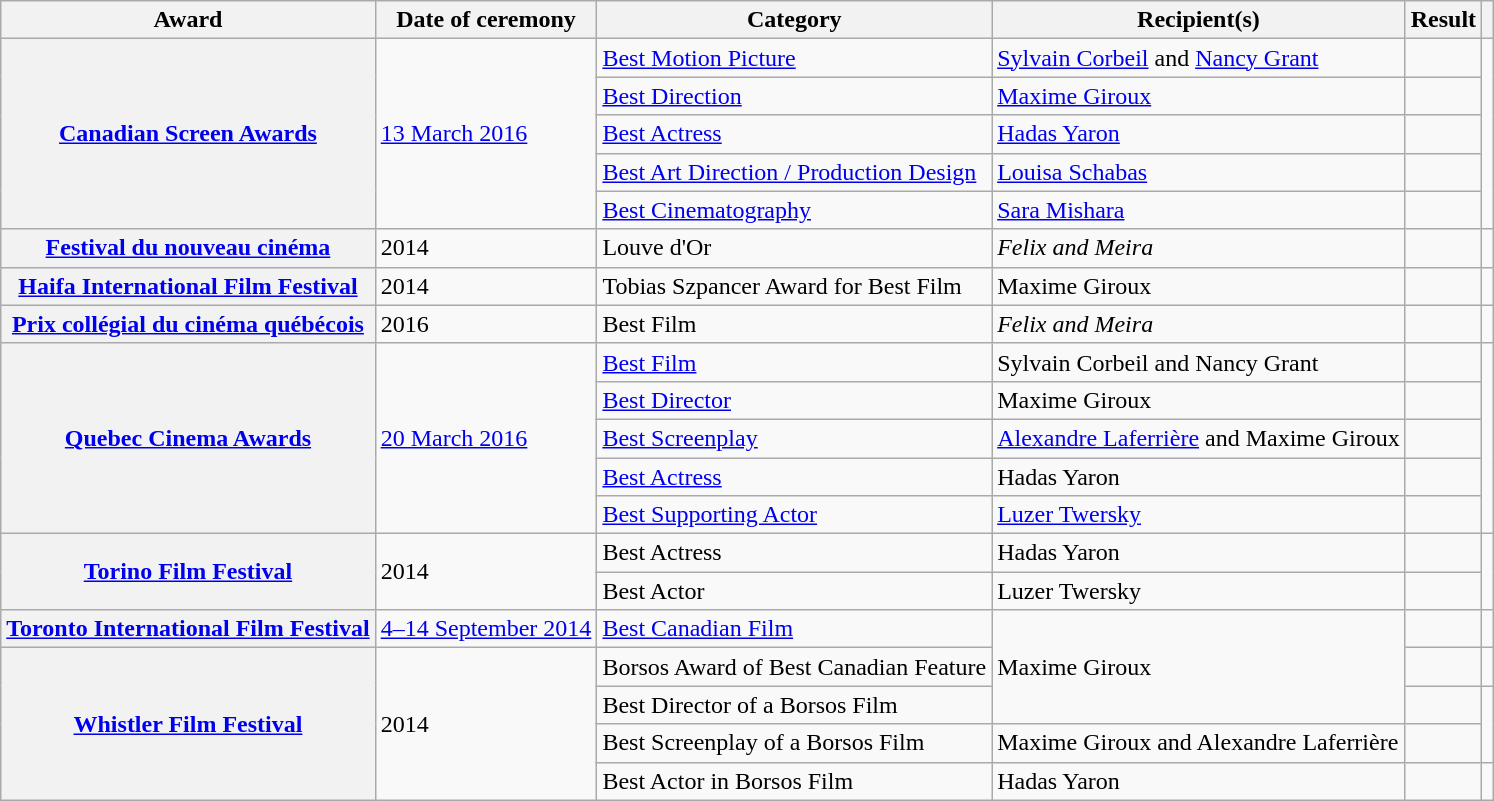<table class="wikitable plainrowheaders sortable">
<tr>
<th scope="col">Award</th>
<th scope="col">Date of ceremony</th>
<th scope="col">Category</th>
<th scope="col">Recipient(s)</th>
<th scope="col">Result</th>
<th scope="col" class="unsortable"></th>
</tr>
<tr>
<th scope="row" rowspan=5><a href='#'>Canadian Screen Awards</a></th>
<td rowspan="5"><a href='#'>13 March 2016</a></td>
<td><a href='#'>Best Motion Picture</a></td>
<td><a href='#'>Sylvain Corbeil</a> and <a href='#'>Nancy Grant</a></td>
<td></td>
<td rowspan="5"></td>
</tr>
<tr>
<td><a href='#'>Best Direction</a></td>
<td><a href='#'>Maxime Giroux</a></td>
<td></td>
</tr>
<tr>
<td><a href='#'>Best Actress</a></td>
<td><a href='#'>Hadas Yaron</a></td>
<td></td>
</tr>
<tr>
<td><a href='#'>Best Art Direction / Production Design</a></td>
<td><a href='#'>Louisa Schabas</a></td>
<td></td>
</tr>
<tr>
<td><a href='#'>Best Cinematography</a></td>
<td><a href='#'>Sara Mishara</a></td>
<td></td>
</tr>
<tr>
<th scope="row"><a href='#'>Festival du nouveau cinéma</a></th>
<td rowspan="1">2014</td>
<td>Louve d'Or</td>
<td><em>Felix and Meira</em></td>
<td></td>
<td rowspan="1"></td>
</tr>
<tr>
<th scope="row"><a href='#'>Haifa International Film Festival</a></th>
<td rowspan="1">2014</td>
<td>Tobias Szpancer Award for Best Film</td>
<td>Maxime Giroux</td>
<td></td>
<td rowspan="1"></td>
</tr>
<tr>
<th scope="row"><a href='#'>Prix collégial du cinéma québécois</a></th>
<td>2016</td>
<td>Best Film</td>
<td><em>Felix and Meira</em></td>
<td></td>
<td></td>
</tr>
<tr>
<th scope="row" rowspan=5><a href='#'>Quebec Cinema Awards</a></th>
<td rowspan="5"><a href='#'>20 March 2016</a></td>
<td><a href='#'>Best Film</a></td>
<td>Sylvain Corbeil and Nancy Grant</td>
<td></td>
<td rowspan="5"></td>
</tr>
<tr>
<td><a href='#'>Best Director</a></td>
<td>Maxime Giroux</td>
<td></td>
</tr>
<tr>
<td><a href='#'>Best Screenplay</a></td>
<td><a href='#'>Alexandre Laferrière</a> and Maxime Giroux</td>
<td></td>
</tr>
<tr>
<td><a href='#'>Best Actress</a></td>
<td>Hadas Yaron</td>
<td></td>
</tr>
<tr>
<td><a href='#'>Best Supporting Actor</a></td>
<td><a href='#'>Luzer Twersky</a></td>
<td></td>
</tr>
<tr>
<th scope="row" rowspan=2><a href='#'>Torino Film Festival</a></th>
<td rowspan="2">2014</td>
<td>Best Actress</td>
<td>Hadas Yaron</td>
<td></td>
<td rowspan="2"></td>
</tr>
<tr>
<td>Best Actor</td>
<td>Luzer Twersky</td>
<td></td>
</tr>
<tr>
<th scope="row"><a href='#'>Toronto International Film Festival</a></th>
<td rowspan="1"><a href='#'>4–14 September 2014</a></td>
<td><a href='#'>Best Canadian Film</a></td>
<td rowspan="3">Maxime Giroux</td>
<td></td>
<td rowspan="1"></td>
</tr>
<tr>
<th scope="row" rowspan=4><a href='#'>Whistler Film Festival</a></th>
<td rowspan="4">2014</td>
<td>Borsos Award of Best Canadian Feature</td>
<td></td>
<td rowspan="1"></td>
</tr>
<tr>
<td>Best Director of a Borsos Film</td>
<td></td>
<td rowspan="2"></td>
</tr>
<tr>
<td>Best Screenplay of a Borsos Film</td>
<td>Maxime Giroux and Alexandre Laferrière</td>
<td></td>
</tr>
<tr>
<td>Best Actor in Borsos Film</td>
<td>Hadas Yaron</td>
<td></td>
<td rowspan="1"></td>
</tr>
</table>
